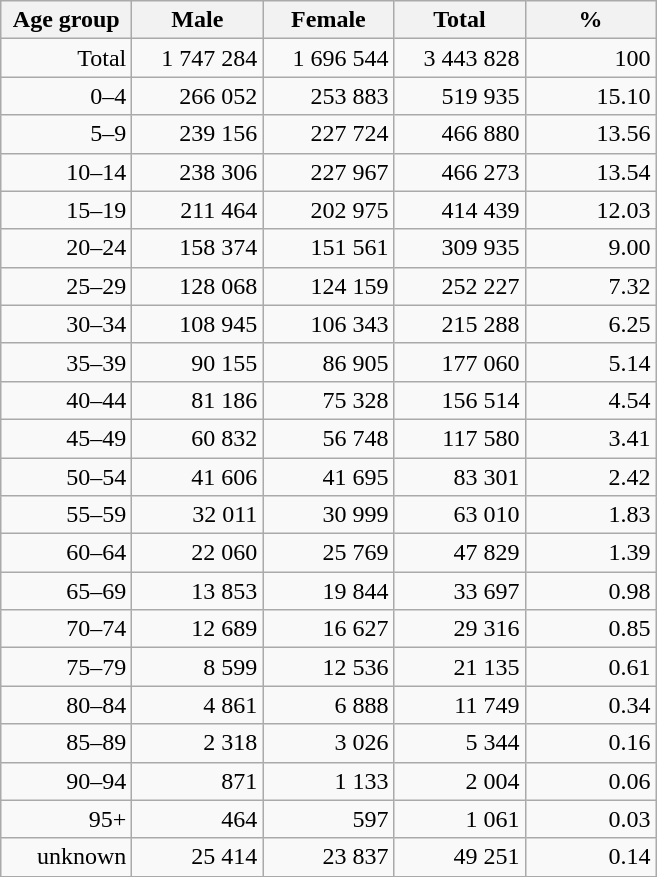<table class="wikitable">
<tr>
<th width="80pt">Age group</th>
<th width="80pt">Male</th>
<th width="80pt">Female</th>
<th width="80pt">Total</th>
<th width="80pt">%</th>
</tr>
<tr>
<td style="text-align:right">Total</td>
<td style="text-align:right">1 747 284</td>
<td style="text-align:right">1 696 544</td>
<td style="text-align:right">3 443 828</td>
<td style="text-align:right">100</td>
</tr>
<tr>
<td style="text-align:right">0–4</td>
<td style="text-align:right">266 052</td>
<td style="text-align:right">253 883</td>
<td style="text-align:right">519 935</td>
<td style="text-align:right">15.10</td>
</tr>
<tr>
<td style="text-align:right">5–9</td>
<td style="text-align:right">239 156</td>
<td style="text-align:right">227 724</td>
<td style="text-align:right">466 880</td>
<td style="text-align:right">13.56</td>
</tr>
<tr>
<td style="text-align:right">10–14</td>
<td style="text-align:right">238 306</td>
<td style="text-align:right">227 967</td>
<td style="text-align:right">466 273</td>
<td style="text-align:right">13.54</td>
</tr>
<tr>
<td style="text-align:right">15–19</td>
<td style="text-align:right">211 464</td>
<td style="text-align:right">202 975</td>
<td style="text-align:right">414 439</td>
<td style="text-align:right">12.03</td>
</tr>
<tr>
<td style="text-align:right">20–24</td>
<td style="text-align:right">158 374</td>
<td style="text-align:right">151 561</td>
<td style="text-align:right">309 935</td>
<td style="text-align:right">9.00</td>
</tr>
<tr>
<td style="text-align:right">25–29</td>
<td style="text-align:right">128 068</td>
<td style="text-align:right">124 159</td>
<td style="text-align:right">252 227</td>
<td style="text-align:right">7.32</td>
</tr>
<tr>
<td style="text-align:right">30–34</td>
<td style="text-align:right">108 945</td>
<td style="text-align:right">106 343</td>
<td style="text-align:right">215 288</td>
<td style="text-align:right">6.25</td>
</tr>
<tr>
<td style="text-align:right">35–39</td>
<td style="text-align:right">90 155</td>
<td style="text-align:right">86 905</td>
<td style="text-align:right">177 060</td>
<td style="text-align:right">5.14</td>
</tr>
<tr>
<td style="text-align:right">40–44</td>
<td style="text-align:right">81 186</td>
<td style="text-align:right">75 328</td>
<td style="text-align:right">156 514</td>
<td style="text-align:right">4.54</td>
</tr>
<tr>
<td style="text-align:right">45–49</td>
<td style="text-align:right">60 832</td>
<td style="text-align:right">56 748</td>
<td style="text-align:right">117 580</td>
<td style="text-align:right">3.41</td>
</tr>
<tr>
<td style="text-align:right">50–54</td>
<td style="text-align:right">41 606</td>
<td style="text-align:right">41 695</td>
<td style="text-align:right">83 301</td>
<td style="text-align:right">2.42</td>
</tr>
<tr>
<td style="text-align:right">55–59</td>
<td style="text-align:right">32 011</td>
<td style="text-align:right">30 999</td>
<td style="text-align:right">63 010</td>
<td style="text-align:right">1.83</td>
</tr>
<tr>
<td style="text-align:right">60–64</td>
<td style="text-align:right">22 060</td>
<td style="text-align:right">25 769</td>
<td style="text-align:right">47 829</td>
<td style="text-align:right">1.39</td>
</tr>
<tr>
<td style="text-align:right">65–69</td>
<td style="text-align:right">13 853</td>
<td style="text-align:right">19 844</td>
<td style="text-align:right">33 697</td>
<td style="text-align:right">0.98</td>
</tr>
<tr>
<td style="text-align:right">70–74</td>
<td style="text-align:right">12 689</td>
<td style="text-align:right">16 627</td>
<td style="text-align:right">29 316</td>
<td style="text-align:right">0.85</td>
</tr>
<tr>
<td style="text-align:right">75–79</td>
<td style="text-align:right">8 599</td>
<td style="text-align:right">12 536</td>
<td style="text-align:right">21 135</td>
<td style="text-align:right">0.61</td>
</tr>
<tr>
<td style="text-align:right">80–84</td>
<td style="text-align:right">4 861</td>
<td style="text-align:right">6 888</td>
<td style="text-align:right">11 749</td>
<td style="text-align:right">0.34</td>
</tr>
<tr>
<td style="text-align:right">85–89</td>
<td style="text-align:right">2 318</td>
<td style="text-align:right">3 026</td>
<td style="text-align:right">5 344</td>
<td style="text-align:right">0.16</td>
</tr>
<tr>
<td style="text-align:right">90–94</td>
<td style="text-align:right">871</td>
<td style="text-align:right">1 133</td>
<td style="text-align:right">2 004</td>
<td style="text-align:right">0.06</td>
</tr>
<tr>
<td style="text-align:right">95+</td>
<td style="text-align:right">464</td>
<td style="text-align:right">597</td>
<td style="text-align:right">1 061</td>
<td style="text-align:right">0.03</td>
</tr>
<tr>
<td style="text-align:right">unknown</td>
<td style="text-align:right">25 414</td>
<td style="text-align:right">23 837</td>
<td style="text-align:right">49 251</td>
<td style="text-align:right">0.14</td>
</tr>
<tr>
</tr>
</table>
